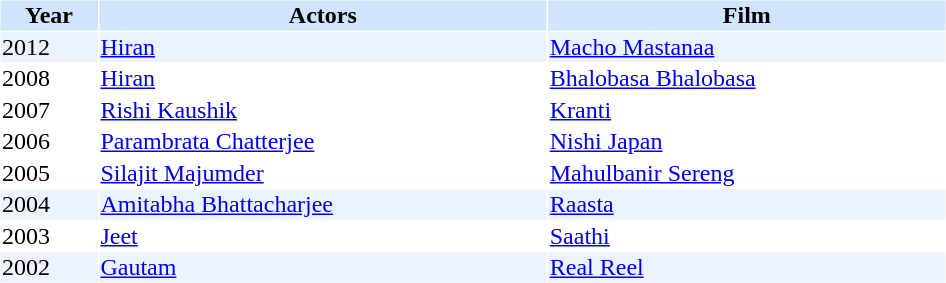<table cellspacing="1" cellpadding="1" border="0" width="50%">
<tr bgcolor="#d1e4fd">
<th>Year</th>
<th>Actors</th>
<th>Film</th>
</tr>
<tr |- bgcolor=#edf3fe>
<td>2012</td>
<td><a href='#'>Hiran</a></td>
<td><a href='#'>Macho Mastanaa</a></td>
</tr>
<tr>
<td>2008</td>
<td><a href='#'>Hiran</a></td>
<td><a href='#'>Bhalobasa Bhalobasa</a></td>
</tr>
<tr>
<td>2007</td>
<td><a href='#'>Rishi Kaushik</a></td>
<td><a href='#'>Kranti</a></td>
</tr>
<tr>
<td>2006</td>
<td><a href='#'>Parambrata Chatterjee</a></td>
<td><a href='#'>Nishi Japan</a></td>
</tr>
<tr>
<td>2005</td>
<td><a href='#'>Silajit Majumder</a></td>
<td><a href='#'>Mahulbanir Sereng</a></td>
</tr>
<tr bgcolor=#edf3fe>
<td>2004</td>
<td><a href='#'>Amitabha Bhattacharjee</a></td>
<td><a href='#'>Raasta</a></td>
</tr>
<tr>
<td>2003</td>
<td><a href='#'>Jeet</a></td>
<td><a href='#'>Saathi</a></td>
</tr>
<tr bgcolor=#edf3fe>
<td>2002</td>
<td><a href='#'>Gautam</a></td>
<td><a href='#'>Real Reel</a></td>
</tr>
<tr bgcolor=#edf3fe>
</tr>
</table>
